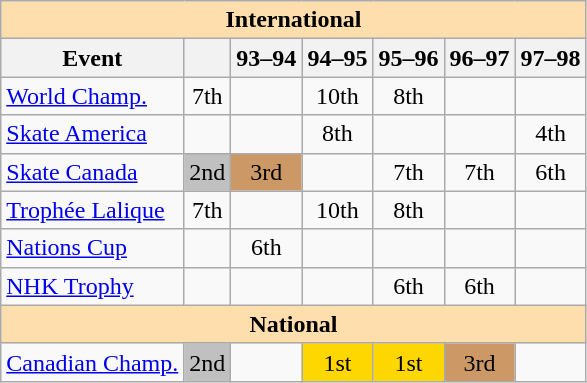<table class="wikitable" style="text-align:center">
<tr>
<th style="background-color: #ffdead; " colspan=7 align=center>International</th>
</tr>
<tr>
<th>Event</th>
<th></th>
<th>93–94</th>
<th>94–95</th>
<th>95–96</th>
<th>96–97</th>
<th>97–98</th>
</tr>
<tr>
<td align=left><a href='#'>World Champ.</a></td>
<td>7th</td>
<td></td>
<td>10th</td>
<td>8th</td>
<td></td>
<td></td>
</tr>
<tr>
<td align=left><a href='#'>Skate America</a></td>
<td></td>
<td></td>
<td>8th</td>
<td></td>
<td></td>
<td>4th</td>
</tr>
<tr>
<td align=left><a href='#'>Skate Canada</a></td>
<td bgcolor=silver>2nd</td>
<td bgcolor=cc9966>3rd</td>
<td></td>
<td>7th</td>
<td>7th</td>
<td>6th</td>
</tr>
<tr>
<td align=left><a href='#'>Trophée Lalique</a></td>
<td>7th</td>
<td></td>
<td>10th</td>
<td>8th</td>
<td></td>
<td></td>
</tr>
<tr>
<td align=left><a href='#'>Nations Cup</a></td>
<td></td>
<td>6th</td>
<td></td>
<td></td>
<td></td>
<td></td>
</tr>
<tr>
<td align=left><a href='#'>NHK Trophy</a></td>
<td></td>
<td></td>
<td></td>
<td>6th</td>
<td>6th</td>
<td></td>
</tr>
<tr>
<th style="background-color: #ffdead; " colspan=7 align=center>National</th>
</tr>
<tr>
<td align=left><a href='#'>Canadian Champ.</a></td>
<td bgcolor=silver>2nd</td>
<td></td>
<td bgcolor=gold>1st</td>
<td bgcolor=gold>1st</td>
<td bgcolor=cc9966>3rd</td>
<td></td>
</tr>
</table>
